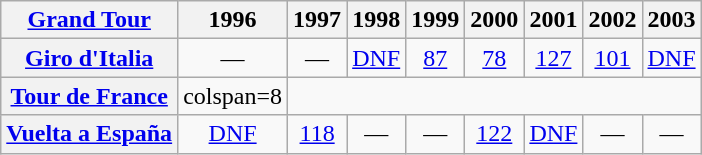<table class="wikitable plainrowheaders">
<tr>
<th scope="col"><a href='#'>Grand Tour</a></th>
<th scope="col">1996</th>
<th scope="col">1997</th>
<th scope="col">1998</th>
<th scope="col">1999</th>
<th scope="col">2000</th>
<th scope="col">2001</th>
<th scope="col">2002</th>
<th scope="col">2003</th>
</tr>
<tr style="text-align:center;">
<th scope="row"><a href='#'>Giro d'Italia</a></th>
<td>—</td>
<td>—</td>
<td><a href='#'>DNF</a></td>
<td><a href='#'>87</a></td>
<td><a href='#'>78</a></td>
<td><a href='#'>127</a></td>
<td><a href='#'>101</a></td>
<td><a href='#'>DNF</a></td>
</tr>
<tr style="text-align:center;">
<th scope="row"><a href='#'>Tour de France</a></th>
<td>colspan=8 </td>
</tr>
<tr style="text-align:center;">
<th scope="row"><a href='#'>Vuelta a España</a></th>
<td><a href='#'>DNF</a></td>
<td><a href='#'>118</a></td>
<td>—</td>
<td>—</td>
<td><a href='#'>122</a></td>
<td><a href='#'>DNF</a></td>
<td>—</td>
<td>—</td>
</tr>
</table>
